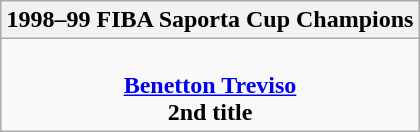<table class=wikitable style="text-align:center; margin:auto">
<tr>
<th>1998–99 FIBA Saporta Cup Champions</th>
</tr>
<tr>
<td><br>  <strong><a href='#'>Benetton Treviso</a></strong> <br> <strong>2nd title</strong></td>
</tr>
</table>
